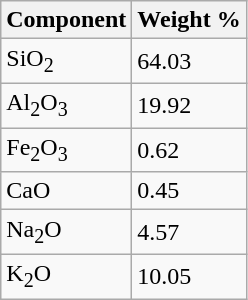<table class="wikitable" style="text-align: left;">
<tr>
<th>Component</th>
<th>Weight %</th>
</tr>
<tr>
<td>SiO<sub>2</sub></td>
<td>64.03</td>
</tr>
<tr>
<td>Al<sub>2</sub>O<sub>3</sub></td>
<td>19.92</td>
</tr>
<tr>
<td>Fe<sub>2</sub>O<sub>3</sub></td>
<td>0.62</td>
</tr>
<tr>
<td>CaO</td>
<td>0.45</td>
</tr>
<tr>
<td>Na<sub>2</sub>O</td>
<td>4.57</td>
</tr>
<tr>
<td>K<sub>2</sub>O</td>
<td>10.05</td>
</tr>
</table>
